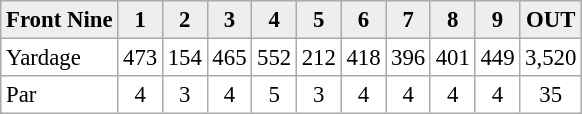<table cellpadding="3" cellspacing="0" border="1" style="font-size: 95%; border: #aaa solid 1px; border-collapse: collapse;">
<tr style="background:#eeeeee;">
<th align="left">Front Nine</th>
<th>1</th>
<th>2</th>
<th>3</th>
<th>4</th>
<th>5</th>
<th>6</th>
<th>7</th>
<th>8</th>
<th>9</th>
<th>OUT</th>
</tr>
<tr>
<td>Yardage</td>
<td align="center">473</td>
<td align="center">154</td>
<td align="center">465</td>
<td align="center">552</td>
<td align="center">212</td>
<td align="center">418</td>
<td align="center">396</td>
<td align="center">401</td>
<td align="center">449</td>
<td align="center">3,520</td>
</tr>
<tr>
<td>Par</td>
<td align="center">4</td>
<td align="center">3</td>
<td align="center">4</td>
<td align="center">5</td>
<td align="center">3</td>
<td align="center">4</td>
<td align="center">4</td>
<td align="center">4</td>
<td align="center">4</td>
<td align="center">35</td>
</tr>
</table>
